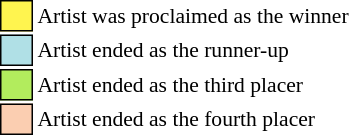<table class="toccolours" style="font-size: 90%; white-space: nowrap;">
<tr>
<td style="background:#FFF44F; border: 1px solid black">     </td>
<td>Artist was proclaimed as the winner</td>
</tr>
<tr>
<td style="background:#B0E0E6; border: 1px solid black">     </td>
<td>Artist ended as the runner-up</td>
</tr>
<tr>
<td style="background:#B2EC5D; border: 1px solid black">     </td>
<td>Artist ended as the third placer</td>
</tr>
<tr>
<td style="background:#FBCEB1; border: 1px solid black">     </td>
<td>Artist ended as the fourth placer</td>
</tr>
<tr>
</tr>
</table>
